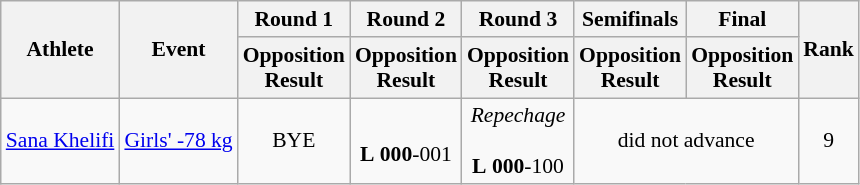<table class="wikitable" border="1" style="font-size:90%">
<tr>
<th rowspan=2>Athlete</th>
<th rowspan=2>Event</th>
<th>Round 1</th>
<th>Round 2</th>
<th>Round 3</th>
<th>Semifinals</th>
<th>Final</th>
<th rowspan=2>Rank</th>
</tr>
<tr>
<th>Opposition<br>Result</th>
<th>Opposition<br>Result</th>
<th>Opposition<br>Result</th>
<th>Opposition<br>Result</th>
<th>Opposition<br>Result</th>
</tr>
<tr>
<td><a href='#'>Sana Khelifi</a></td>
<td><a href='#'>Girls' -78 kg</a></td>
<td align=center>BYE</td>
<td align=center> <br> <strong>L</strong> <strong>000</strong>-001</td>
<td align=center><em>Repechage</em><br> <br> <strong>L</strong> <strong>000</strong>-100</td>
<td align=center colspan=2>did not advance</td>
<td align=center>9</td>
</tr>
</table>
